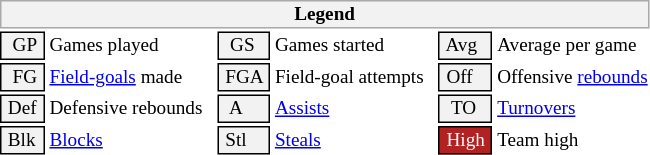<table class="toccolours" style="font-size: 80%; white-space: nowrap;">
<tr>
<th colspan="6" style="background-color: #F2F2F2; border: 1px solid #AAAAAA;">Legend</th>
</tr>
<tr>
<td style="background-color: #F2F2F2; border: 1px solid black;">  GP </td>
<td>Games played</td>
<td style="background-color: #F2F2F2; border: 1px solid black">  GS </td>
<td>Games started</td>
<td style="background-color: #F2F2F2; border: 1px solid black"> Avg </td>
<td>Average per game</td>
</tr>
<tr>
<td style="background-color: #F2F2F2; border: 1px solid black">  FG </td>
<td style="padding-right: 8px"><a href='#'>Field-goals</a> made</td>
<td style="background-color: #F2F2F2; border: 1px solid black"> FGA </td>
<td style="padding-right: 8px">Field-goal attempts</td>
<td style="background-color: #F2F2F2; border: 1px solid black;"> Off </td>
<td>Offensive <a href='#'>rebounds</a></td>
</tr>
<tr>
<td style="background-color: #F2F2F2; border: 1px solid black;"> Def </td>
<td style="padding-right: 8px">Defensive rebounds</td>
<td style="background-color: #F2F2F2; border: 1px solid black">  A </td>
<td style="padding-right: 8px"><a href='#'>Assists</a></td>
<td style="background-color: #F2F2F2; border: 1px solid black">  TO</td>
<td><a href='#'>Turnovers</a></td>
</tr>
<tr>
<td style="background-color: #F2F2F2; border: 1px solid black;"> Blk </td>
<td><a href='#'>Blocks</a></td>
<td style="background-color: #F2F2F2; border: 1px solid black"> Stl </td>
<td><a href='#'>Steals</a></td>
<td style="background:#B22222; color:#ffffff; border: 1px solid black"> High </td>
<td>Team high</td>
</tr>
<tr>
</tr>
</table>
